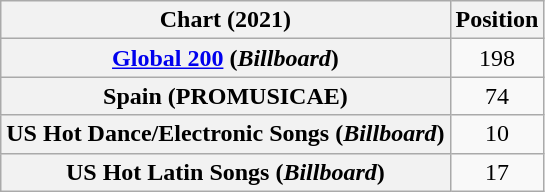<table class="wikitable sortable plainrowheaders" style="text-align:center">
<tr>
<th scope="col">Chart (2021)</th>
<th scope="col">Position</th>
</tr>
<tr>
<th scope="row"><a href='#'>Global 200</a> (<em>Billboard</em>)</th>
<td>198</td>
</tr>
<tr>
<th scope="row">Spain (PROMUSICAE)</th>
<td>74</td>
</tr>
<tr>
<th scope="row">US Hot Dance/Electronic Songs (<em>Billboard</em>)</th>
<td>10</td>
</tr>
<tr>
<th scope="row">US Hot Latin Songs (<em>Billboard</em>)</th>
<td>17</td>
</tr>
</table>
